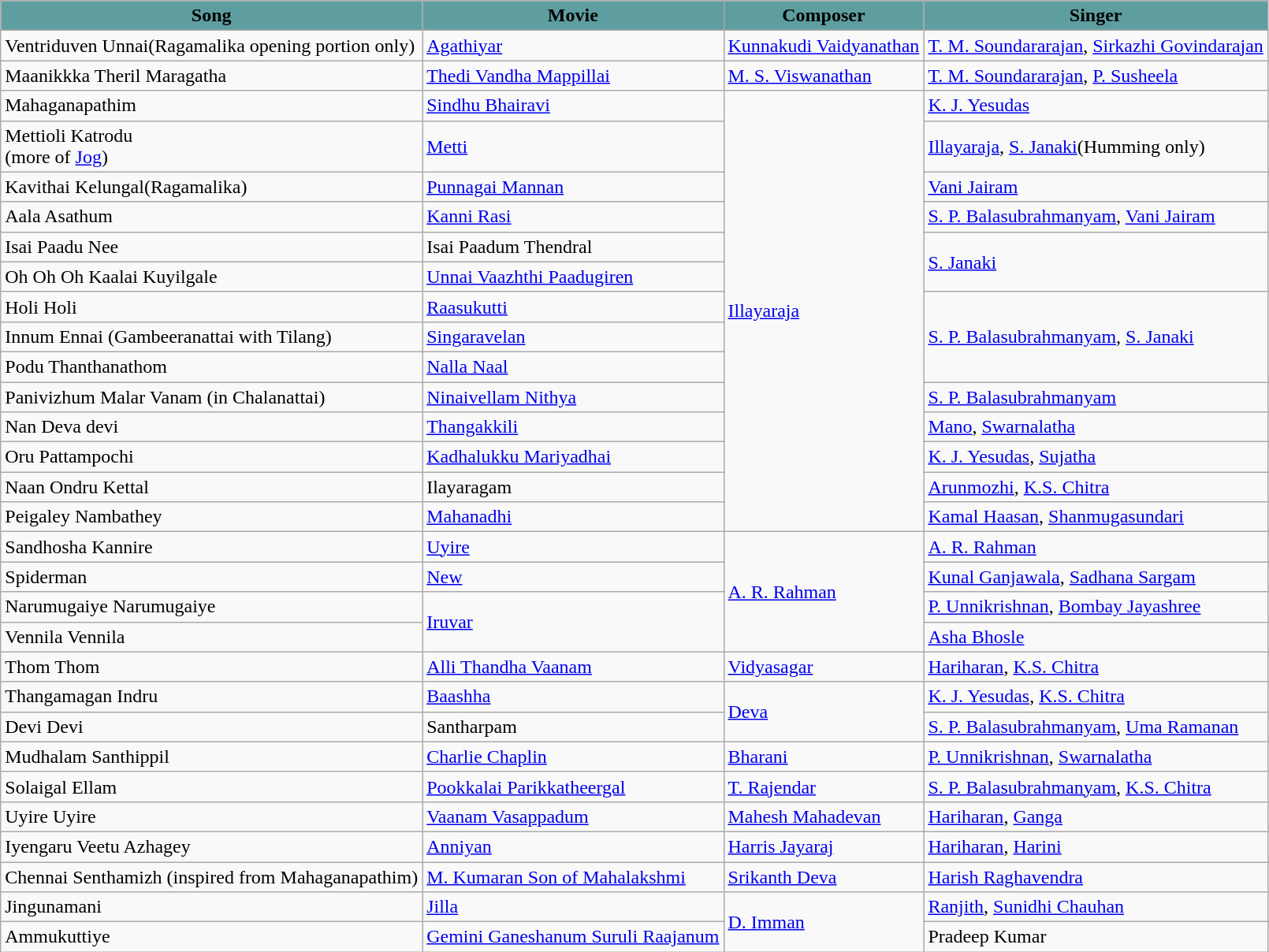<table class="wikitable">
<tr>
<th style="background:#5F9EA0">Song</th>
<th style="background:#5F9EA0">Movie</th>
<th style="background:#5F9EA0">Composer</th>
<th style="background:#5F9EA0">Singer</th>
</tr>
<tr>
<td>Ventriduven Unnai(Ragamalika opening portion only)</td>
<td><a href='#'>Agathiyar</a></td>
<td><a href='#'>Kunnakudi Vaidyanathan</a></td>
<td><a href='#'>T. M. Soundararajan</a>, <a href='#'>Sirkazhi Govindarajan</a></td>
</tr>
<tr>
<td>Maanikkka Theril Maragatha</td>
<td><a href='#'>Thedi Vandha Mappillai</a></td>
<td><a href='#'>M. S. Viswanathan</a></td>
<td><a href='#'>T. M. Soundararajan</a>, <a href='#'>P. Susheela</a></td>
</tr>
<tr>
<td>Mahaganapathim</td>
<td><a href='#'>Sindhu Bhairavi</a></td>
<td rowspan="14"><a href='#'>Illayaraja</a></td>
<td><a href='#'>K. J. Yesudas</a></td>
</tr>
<tr>
<td>Mettioli Katrodu<br>(more of <a href='#'>Jog</a>)</td>
<td><a href='#'>Metti</a></td>
<td><a href='#'>Illayaraja</a>, <a href='#'>S. Janaki</a>(Humming only)</td>
</tr>
<tr>
<td>Kavithai Kelungal(Ragamalika)</td>
<td><a href='#'>Punnagai Mannan</a></td>
<td><a href='#'>Vani Jairam</a></td>
</tr>
<tr>
<td>Aala Asathum</td>
<td><a href='#'>Kanni Rasi</a></td>
<td><a href='#'>S. P. Balasubrahmanyam</a>, <a href='#'>Vani Jairam</a></td>
</tr>
<tr>
<td>Isai Paadu Nee</td>
<td>Isai Paadum Thendral</td>
<td rowspan="2"><a href='#'>S. Janaki</a></td>
</tr>
<tr>
<td>Oh Oh Oh Kaalai Kuyilgale</td>
<td><a href='#'>Unnai Vaazhthi Paadugiren</a></td>
</tr>
<tr>
<td>Holi Holi</td>
<td><a href='#'>Raasukutti</a></td>
<td rowspan="3"><a href='#'>S. P. Balasubrahmanyam</a>, <a href='#'>S. Janaki</a></td>
</tr>
<tr>
<td>Innum Ennai (Gambeeranattai with Tilang)</td>
<td><a href='#'>Singaravelan</a></td>
</tr>
<tr>
<td>Podu Thanthanathom</td>
<td><a href='#'>Nalla Naal</a></td>
</tr>
<tr>
<td>Panivizhum Malar Vanam (in Chalanattai)</td>
<td><a href='#'>Ninaivellam Nithya</a></td>
<td><a href='#'>S. P. Balasubrahmanyam</a></td>
</tr>
<tr>
<td>Nan Deva devi</td>
<td><a href='#'>Thangakkili</a></td>
<td><a href='#'>Mano</a>, <a href='#'>Swarnalatha</a></td>
</tr>
<tr>
<td>Oru Pattampochi</td>
<td><a href='#'>Kadhalukku Mariyadhai</a></td>
<td><a href='#'>K. J. Yesudas</a>, <a href='#'>Sujatha</a></td>
</tr>
<tr>
<td>Naan Ondru Kettal</td>
<td>Ilayaragam</td>
<td><a href='#'>Arunmozhi</a>, <a href='#'>K.S. Chitra</a></td>
</tr>
<tr>
<td>Peigaley Nambathey</td>
<td><a href='#'>Mahanadhi</a></td>
<td><a href='#'>Kamal Haasan</a>, <a href='#'>Shanmugasundari</a></td>
</tr>
<tr>
<td>Sandhosha Kannire</td>
<td><a href='#'>Uyire</a></td>
<td rowspan="4"><a href='#'>A. R. Rahman</a></td>
<td><a href='#'>A. R. Rahman</a></td>
</tr>
<tr>
<td>Spiderman</td>
<td><a href='#'>New</a></td>
<td><a href='#'>Kunal Ganjawala</a>, <a href='#'>Sadhana Sargam</a></td>
</tr>
<tr>
<td>Narumugaiye Narumugaiye</td>
<td rowspan="2"><a href='#'>Iruvar</a></td>
<td><a href='#'>P. Unnikrishnan</a>, <a href='#'>Bombay Jayashree</a></td>
</tr>
<tr>
<td>Vennila Vennila</td>
<td><a href='#'>Asha Bhosle</a></td>
</tr>
<tr>
<td>Thom Thom</td>
<td><a href='#'>Alli Thandha Vaanam</a></td>
<td><a href='#'>Vidyasagar</a></td>
<td><a href='#'>Hariharan</a>, <a href='#'>K.S. Chitra</a></td>
</tr>
<tr>
<td>Thangamagan Indru</td>
<td><a href='#'>Baashha</a></td>
<td rowspan=2><a href='#'>Deva</a></td>
<td><a href='#'>K. J. Yesudas</a>, <a href='#'>K.S. Chitra</a></td>
</tr>
<tr>
<td>Devi Devi</td>
<td>Santharpam</td>
<td><a href='#'>S. P. Balasubrahmanyam</a>, <a href='#'>Uma Ramanan</a></td>
</tr>
<tr>
<td>Mudhalam Santhippil</td>
<td><a href='#'>Charlie Chaplin</a></td>
<td><a href='#'>Bharani</a></td>
<td><a href='#'>P. Unnikrishnan</a>, <a href='#'>Swarnalatha</a></td>
</tr>
<tr>
<td>Solaigal Ellam</td>
<td><a href='#'>Pookkalai Parikkatheergal</a></td>
<td><a href='#'>T. Rajendar</a></td>
<td><a href='#'>S. P. Balasubrahmanyam</a>, <a href='#'>K.S. Chitra</a></td>
</tr>
<tr>
<td>Uyire Uyire</td>
<td><a href='#'>Vaanam Vasappadum</a></td>
<td><a href='#'>Mahesh Mahadevan</a></td>
<td><a href='#'>Hariharan</a>, <a href='#'>Ganga</a></td>
</tr>
<tr>
<td>Iyengaru Veetu Azhagey</td>
<td><a href='#'>Anniyan</a></td>
<td><a href='#'>Harris Jayaraj</a></td>
<td><a href='#'>Hariharan</a>, <a href='#'>Harini</a></td>
</tr>
<tr>
<td>Chennai Senthamizh (inspired from Mahaganapathim)</td>
<td><a href='#'>M. Kumaran Son of Mahalakshmi</a></td>
<td><a href='#'>Srikanth Deva</a></td>
<td><a href='#'>Harish Raghavendra</a></td>
</tr>
<tr>
<td>Jingunamani</td>
<td><a href='#'>Jilla</a></td>
<td rowspan="2"><a href='#'>D. Imman</a></td>
<td><a href='#'>Ranjith</a>, <a href='#'>Sunidhi Chauhan</a></td>
</tr>
<tr>
<td>Ammukuttiye</td>
<td><a href='#'>Gemini Ganeshanum Suruli Raajanum</a></td>
<td>Pradeep Kumar</td>
</tr>
</table>
